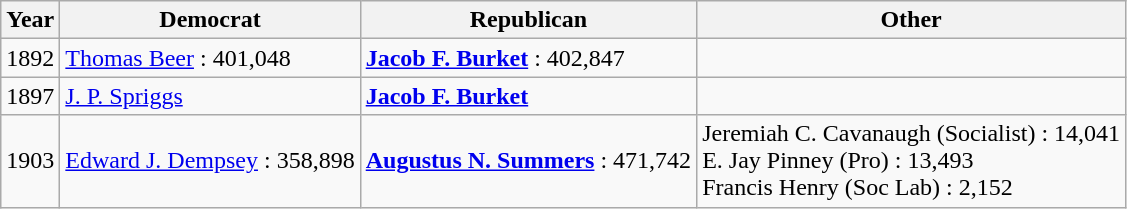<table class="wikitable">
<tr>
<th>Year</th>
<th>Democrat</th>
<th>Republican</th>
<th>Other</th>
</tr>
<tr>
<td>1892</td>
<td><a href='#'>Thomas Beer</a> : 401,048</td>
<td><strong><a href='#'>Jacob F. Burket</a></strong> : 402,847</td>
<td> </td>
</tr>
<tr>
<td>1897</td>
<td><a href='#'>J. P. Spriggs</a></td>
<td><strong><a href='#'>Jacob F. Burket</a></strong></td>
<td> </td>
</tr>
<tr>
<td>1903</td>
<td><a href='#'>Edward J. Dempsey</a> : 358,898</td>
<td><strong><a href='#'>Augustus N. Summers</a></strong> : 471,742</td>
<td>Jeremiah C. Cavanaugh (Socialist) : 14,041<br>E. Jay Pinney (Pro) : 13,493<br>Francis Henry (Soc Lab) : 2,152</td>
</tr>
</table>
